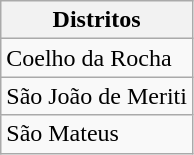<table class="wikitable">
<tr>
<th>Distritos</th>
</tr>
<tr>
<td>Coelho da Rocha</td>
</tr>
<tr>
<td>São João de Meriti</td>
</tr>
<tr>
<td>São Mateus</td>
</tr>
</table>
